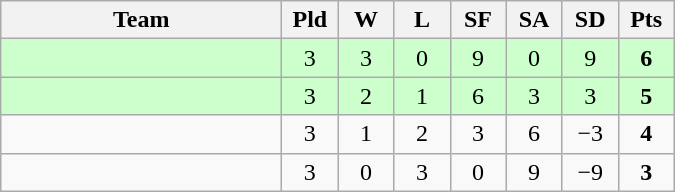<table class="wikitable" style="text-align: center;">
<tr>
<th width=180>Team</th>
<th width=30>Pld</th>
<th width=30>W</th>
<th width=30>L</th>
<th width=30>SF</th>
<th width=30>SA</th>
<th width=30>SD</th>
<th width=30>Pts</th>
</tr>
<tr bgcolor=#CCFFCC>
<td style="text-align:left;"></td>
<td>3</td>
<td>3</td>
<td>0</td>
<td>9</td>
<td>0</td>
<td>9</td>
<td><strong>6</strong></td>
</tr>
<tr bgcolor=#CCFFCC>
<td style="text-align:left;"></td>
<td>3</td>
<td>2</td>
<td>1</td>
<td>6</td>
<td>3</td>
<td>3</td>
<td><strong>5</strong></td>
</tr>
<tr>
<td style="text-align:left;"></td>
<td>3</td>
<td>1</td>
<td>2</td>
<td>3</td>
<td>6</td>
<td>−3</td>
<td><strong>4</strong></td>
</tr>
<tr>
<td style="text-align:left;"></td>
<td>3</td>
<td>0</td>
<td>3</td>
<td>0</td>
<td>9</td>
<td>−9</td>
<td><strong>3</strong></td>
</tr>
</table>
